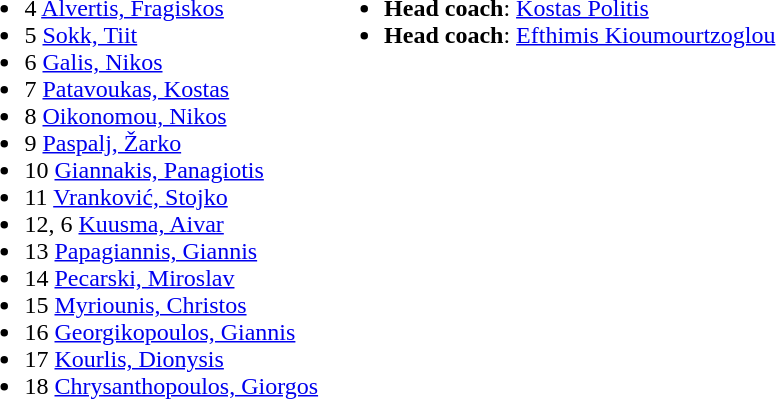<table>
<tr valign="top">
<td><br><ul><li>4  <a href='#'>Alvertis, Fragiskos</a></li><li>5  <a href='#'>Sokk, Tiit</a></li><li>6  <a href='#'>Galis, Nikos</a></li><li>7  <a href='#'>Patavoukas, Kostas</a></li><li>8  <a href='#'>Oikonomou, Nikos</a></li><li>9  <a href='#'>Paspalj, Žarko</a></li><li>10  <a href='#'>Giannakis, Panagiotis</a></li><li>11  <a href='#'>Vranković, Stojko</a></li><li>12, 6   <a href='#'>Kuusma, Aivar</a></li><li>13  <a href='#'>Papagiannis, Giannis</a></li><li>14   <a href='#'>Pecarski, Miroslav</a></li><li>15  <a href='#'>Myriounis, Christos</a></li><li>16  <a href='#'>Georgikopoulos, Giannis</a></li><li>17  <a href='#'>Kourlis, Dionysis</a></li><li>18  <a href='#'>Chrysanthopoulos, Giorgos</a></li></ul></td>
<td><br><ul><li><strong>Head coach</strong>:   <a href='#'>Kostas Politis</a></li><li><strong>Head coach</strong>:   <a href='#'>Efthimis Kioumourtzoglou</a></li></ul></td>
</tr>
</table>
